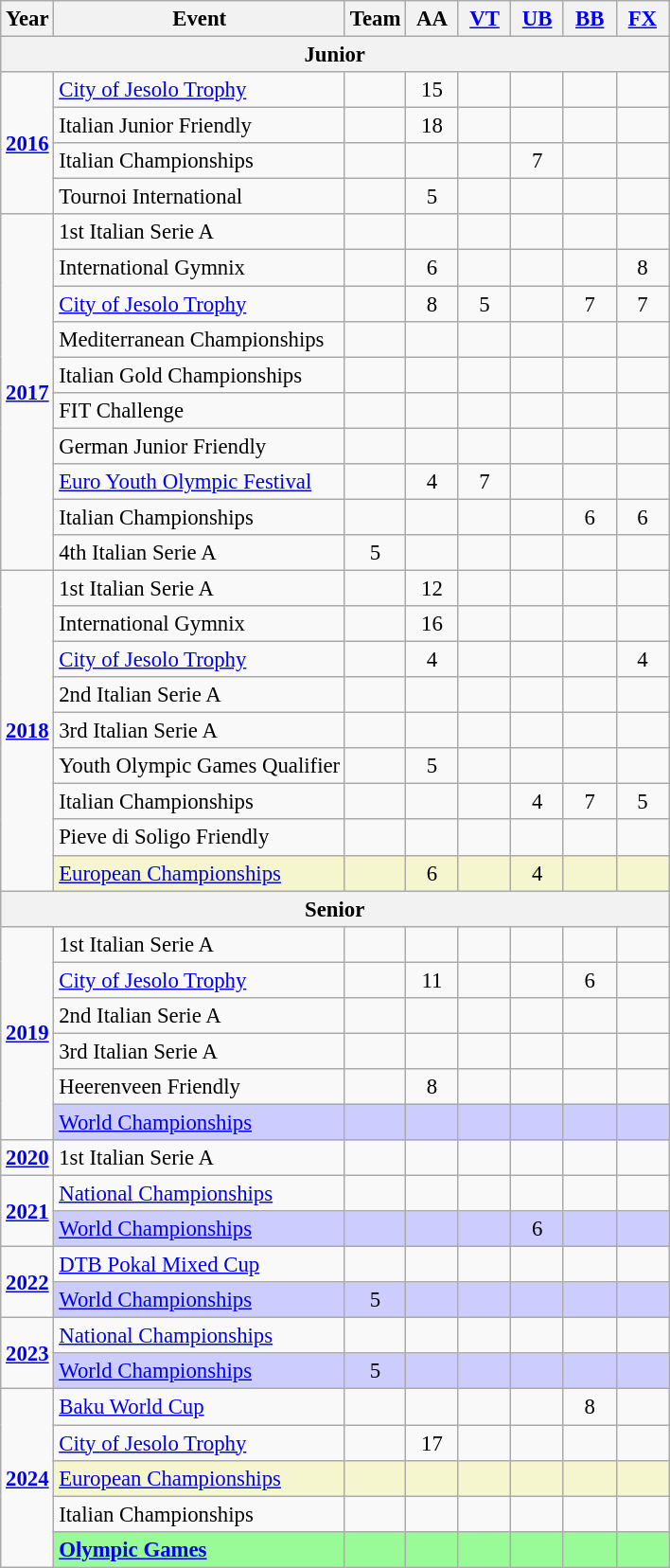<table class="wikitable" style="text-align:center; font-size:95%;">
<tr>
<th align="center">Year</th>
<th align="center">Event</th>
<th style="width:30px;">Team</th>
<th style="width:30px;">AA</th>
<th style="width:30px;"><a href='#'>VT</a></th>
<th style="width:30px;"><a href='#'>UB</a></th>
<th style="width:30px;"><a href='#'>BB</a></th>
<th style="width:30px;"><a href='#'>FX</a></th>
</tr>
<tr>
<th colspan="8"><strong>Junior</strong></th>
</tr>
<tr>
<td rowspan="4"><strong><a href='#'>2016</a></strong></td>
<td align=left><a href='#'>City of Jesolo Trophy</a></td>
<td></td>
<td>15</td>
<td></td>
<td></td>
<td></td>
<td></td>
</tr>
<tr>
<td align=left>Italian Junior Friendly</td>
<td></td>
<td>18</td>
<td></td>
<td></td>
<td></td>
<td></td>
</tr>
<tr>
<td align=left>Italian Championships</td>
<td></td>
<td></td>
<td></td>
<td>7</td>
<td></td>
<td></td>
</tr>
<tr>
<td align=left>Tournoi International</td>
<td></td>
<td>5</td>
<td></td>
<td></td>
<td></td>
<td></td>
</tr>
<tr>
<td rowspan="10"><strong><a href='#'>2017</a></strong></td>
<td align=left>1st Italian Serie A</td>
<td></td>
<td></td>
<td></td>
<td></td>
<td></td>
<td></td>
</tr>
<tr>
<td align=left>International Gymnix</td>
<td></td>
<td>6</td>
<td></td>
<td></td>
<td></td>
<td>8</td>
</tr>
<tr>
<td align=left><a href='#'>City of Jesolo Trophy</a></td>
<td></td>
<td>8</td>
<td>5</td>
<td></td>
<td>7</td>
<td>7</td>
</tr>
<tr>
<td align=left>Mediterranean Championships</td>
<td></td>
<td></td>
<td></td>
<td></td>
<td></td>
<td></td>
</tr>
<tr>
<td align=left>Italian Gold Championships</td>
<td></td>
<td></td>
<td></td>
<td></td>
<td></td>
<td></td>
</tr>
<tr>
<td align=left>FIT Challenge</td>
<td></td>
<td></td>
<td></td>
<td></td>
<td></td>
<td></td>
</tr>
<tr>
<td align=left>German Junior Friendly</td>
<td></td>
<td></td>
<td></td>
<td></td>
<td></td>
<td></td>
</tr>
<tr>
<td align=left><a href='#'>Euro Youth Olympic Festival</a></td>
<td></td>
<td>4</td>
<td>7</td>
<td></td>
<td></td>
<td></td>
</tr>
<tr>
<td align=left>Italian Championships</td>
<td></td>
<td></td>
<td></td>
<td></td>
<td>6</td>
<td>6</td>
</tr>
<tr>
<td align=left>4th Italian Serie A</td>
<td>5</td>
<td></td>
<td></td>
<td></td>
<td></td>
<td></td>
</tr>
<tr>
<td rowspan="9"><strong><a href='#'>2018</a></strong></td>
<td align=left>1st Italian Serie A</td>
<td></td>
<td>12</td>
<td></td>
<td></td>
<td></td>
<td></td>
</tr>
<tr>
<td align=left>International Gymnix</td>
<td></td>
<td>16</td>
<td></td>
<td></td>
<td></td>
<td></td>
</tr>
<tr>
<td align=left><a href='#'>City of Jesolo Trophy</a></td>
<td></td>
<td>4</td>
<td></td>
<td></td>
<td></td>
<td>4</td>
</tr>
<tr>
<td align=left>2nd Italian Serie A</td>
<td></td>
<td></td>
<td></td>
<td></td>
<td></td>
<td></td>
</tr>
<tr>
<td align=left>3rd Italian Serie A</td>
<td></td>
<td></td>
<td></td>
<td></td>
<td></td>
<td></td>
</tr>
<tr>
<td align=left>Youth Olympic Games Qualifier</td>
<td></td>
<td>5</td>
<td></td>
<td></td>
<td></td>
<td></td>
</tr>
<tr>
<td align=left>Italian Championships</td>
<td></td>
<td></td>
<td></td>
<td>4</td>
<td>7</td>
<td>5</td>
</tr>
<tr>
<td align=left>Pieve di Soligo Friendly</td>
<td></td>
<td></td>
<td></td>
<td></td>
<td></td>
<td></td>
</tr>
<tr bgcolor=#F5F6CE>
<td align=left><a href='#'>European Championships</a></td>
<td></td>
<td>6</td>
<td></td>
<td>4</td>
<td></td>
<td></td>
</tr>
<tr>
<th colspan="8"><strong>Senior</strong></th>
</tr>
<tr>
<td rowspan="6"><strong><a href='#'>2019</a></strong></td>
<td align=left>1st Italian Serie A</td>
<td></td>
<td></td>
<td></td>
<td></td>
<td></td>
<td></td>
</tr>
<tr>
<td align=left><a href='#'>City of Jesolo Trophy</a></td>
<td></td>
<td>11</td>
<td></td>
<td></td>
<td>6</td>
<td></td>
</tr>
<tr>
<td align=left>2nd Italian Serie A</td>
<td></td>
<td></td>
<td></td>
<td></td>
<td></td>
<td></td>
</tr>
<tr>
<td align=left>3rd Italian Serie A</td>
<td></td>
<td></td>
<td></td>
<td></td>
<td></td>
<td></td>
</tr>
<tr>
<td align=left>Heerenveen Friendly</td>
<td></td>
<td>8</td>
<td></td>
<td></td>
<td></td>
<td></td>
</tr>
<tr bgcolor=#CCCCFF>
<td align=left><a href='#'>World Championships</a></td>
<td></td>
<td></td>
<td></td>
<td></td>
<td></td>
<td></td>
</tr>
<tr>
<td rowspan="1"><strong><a href='#'>2020</a></strong></td>
<td align=left>1st Italian Serie A</td>
<td></td>
<td></td>
<td></td>
<td></td>
<td></td>
<td></td>
</tr>
<tr>
<td rowspan="2"><strong><a href='#'>2021</a></strong></td>
<td align=left><a href='#'>National Championships</a></td>
<td></td>
<td></td>
<td></td>
<td></td>
<td></td>
<td></td>
</tr>
<tr bgcolor=#CCCCFF>
<td align=left><a href='#'>World Championships</a></td>
<td></td>
<td></td>
<td></td>
<td>6</td>
<td></td>
<td></td>
</tr>
<tr>
<td rowspan="2"><strong><a href='#'>2022</a></strong></td>
<td align=left><a href='#'>DTB Pokal Mixed Cup</a></td>
<td></td>
<td></td>
<td></td>
<td></td>
<td></td>
<td></td>
</tr>
<tr bgcolor=#CCCCFF>
<td align=left><a href='#'>World Championships</a></td>
<td>5</td>
<td></td>
<td></td>
<td></td>
<td></td>
<td></td>
</tr>
<tr>
<td rowspan="2"><strong><a href='#'>2023</a></strong></td>
<td align=left><a href='#'>National Championships</a></td>
<td></td>
<td></td>
<td></td>
<td></td>
<td></td>
<td></td>
</tr>
<tr bgcolor=#CCCCFF>
<td align=left><a href='#'>World Championships</a></td>
<td>5</td>
<td></td>
<td></td>
<td></td>
<td></td>
<td></td>
</tr>
<tr>
<td rowspan="5"><strong><a href='#'>2024</a></strong></td>
<td align=left><a href='#'>Baku World Cup</a></td>
<td></td>
<td></td>
<td></td>
<td></td>
<td>8</td>
<td></td>
</tr>
<tr>
<td align=left><a href='#'>City of Jesolo Trophy</a></td>
<td></td>
<td>17</td>
<td></td>
<td></td>
<td></td>
<td></td>
</tr>
<tr bgcolor=#F5F6CE>
<td align=left><a href='#'>European Championships</a></td>
<td></td>
<td></td>
<td></td>
<td></td>
<td></td>
<td></td>
</tr>
<tr>
<td align=left>Italian Championships</td>
<td></td>
<td></td>
<td></td>
<td></td>
<td></td>
<td></td>
</tr>
<tr bgcolor=98FB98>
<td align=left><strong><a href='#'>Olympic Games</a></strong></td>
<td></td>
<td></td>
<td></td>
<td></td>
<td></td>
<td></td>
</tr>
</table>
